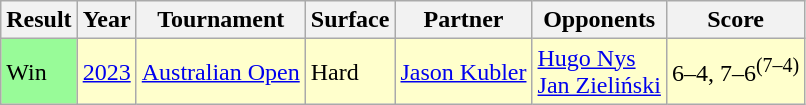<table class="wikitable">
<tr>
<th>Result</th>
<th>Year</th>
<th>Tournament</th>
<th>Surface</th>
<th>Partner</th>
<th>Opponents</th>
<th class="unsortable">Score</th>
</tr>
<tr style="background:#ffc;">
<td bgcolor=98fb98>Win</td>
<td><a href='#'>2023</a></td>
<td><a href='#'>Australian Open</a></td>
<td>Hard</td>
<td> <a href='#'>Jason Kubler</a></td>
<td> <a href='#'>Hugo Nys</a> <br>  <a href='#'>Jan Zieliński</a></td>
<td>6–4, 7–6<sup>(7–4)</sup></td>
</tr>
</table>
